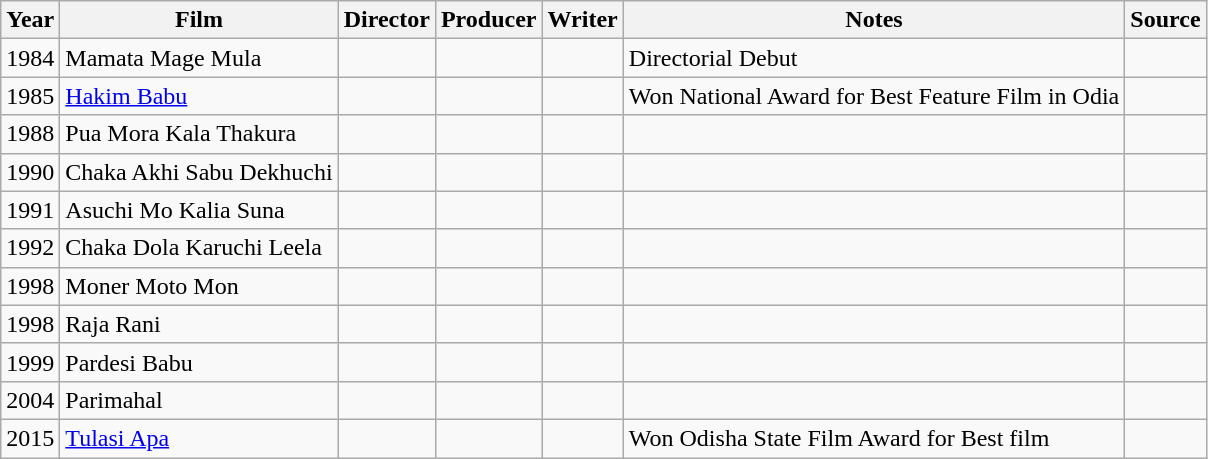<table class="wikitable sortable">
<tr>
<th>Year</th>
<th>Film</th>
<th>Director</th>
<th>Producer</th>
<th>Writer</th>
<th>Notes</th>
<th>Source</th>
</tr>
<tr>
<td>1984</td>
<td>Mamata Mage Mula</td>
<td></td>
<td></td>
<td></td>
<td>Directorial Debut</td>
<td></td>
</tr>
<tr>
<td>1985</td>
<td><a href='#'>Hakim Babu</a></td>
<td></td>
<td></td>
<td></td>
<td>Won National Award for Best Feature Film in Odia</td>
<td></td>
</tr>
<tr>
<td>1988</td>
<td>Pua Mora Kala Thakura</td>
<td></td>
<td></td>
<td></td>
<td></td>
<td></td>
</tr>
<tr>
<td>1990</td>
<td>Chaka Akhi Sabu Dekhuchi</td>
<td></td>
<td></td>
<td></td>
<td></td>
<td></td>
</tr>
<tr>
<td>1991</td>
<td>Asuchi Mo Kalia Suna</td>
<td></td>
<td></td>
<td></td>
<td></td>
<td></td>
</tr>
<tr>
<td>1992</td>
<td>Chaka Dola Karuchi Leela</td>
<td></td>
<td></td>
<td></td>
<td></td>
<td></td>
</tr>
<tr>
<td>1998</td>
<td>Moner Moto Mon</td>
<td></td>
<td></td>
<td></td>
<td></td>
<td></td>
</tr>
<tr>
<td>1998</td>
<td>Raja Rani</td>
<td></td>
<td></td>
<td></td>
<td></td>
<td></td>
</tr>
<tr>
<td>1999</td>
<td>Pardesi Babu</td>
<td></td>
<td></td>
<td></td>
<td></td>
<td></td>
</tr>
<tr>
<td>2004</td>
<td>Parimahal</td>
<td></td>
<td></td>
<td></td>
<td></td>
<td></td>
</tr>
<tr>
<td>2015</td>
<td><a href='#'>Tulasi Apa</a></td>
<td></td>
<td></td>
<td></td>
<td>Won Odisha State Film Award for Best film</td>
<td></td>
</tr>
</table>
